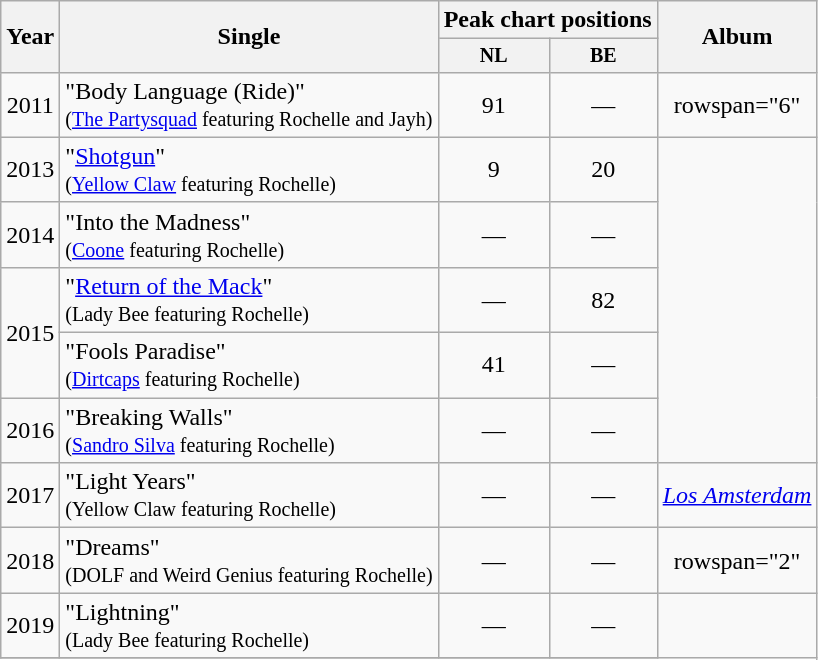<table class="wikitable" style="text-align:center;">
<tr>
<th rowspan=2>Year</th>
<th rowspan=2>Single</th>
<th colspan=2>Peak chart positions</th>
<th rowspan=2>Album</th>
</tr>
<tr style="font-size:smaller;">
<th>NL<br></th>
<th>BE<br></th>
</tr>
<tr>
<td>2011</td>
<td align=left>"Body Language (Ride)"<br><small>(<a href='#'>The Partysquad</a> featuring Rochelle and Jayh)</small></td>
<td>91</td>
<td>—</td>
<td>rowspan="6" </td>
</tr>
<tr>
<td>2013</td>
<td align=left>"<a href='#'>Shotgun</a>"<br><small>(<a href='#'>Yellow Claw</a> featuring Rochelle)</small></td>
<td>9</td>
<td>20</td>
</tr>
<tr>
<td>2014</td>
<td align=left>"Into the Madness"<br><small>(<a href='#'>Coone</a> featuring Rochelle)</small></td>
<td>—</td>
<td>—</td>
</tr>
<tr>
<td rowspan=2>2015</td>
<td align=left>"<a href='#'>Return of the Mack</a>"<br><small>(Lady Bee featuring Rochelle)</small></td>
<td>—</td>
<td>82</td>
</tr>
<tr>
<td align=left>"Fools Paradise"<br><small>(<a href='#'>Dirtcaps</a> featuring Rochelle)</small></td>
<td>41</td>
<td>—</td>
</tr>
<tr>
<td>2016</td>
<td align=left>"Breaking Walls"<br><small>(<a href='#'>Sandro Silva</a> featuring Rochelle)</small></td>
<td>—</td>
<td>—</td>
</tr>
<tr>
<td>2017</td>
<td align=left>"Light Years"<br><small>(Yellow Claw featuring Rochelle)</small></td>
<td>—</td>
<td>—</td>
<td><em><a href='#'>Los Amsterdam</a></em></td>
</tr>
<tr>
<td>2018</td>
<td align=left>"Dreams"<br><small>(DOLF and Weird Genius featuring Rochelle)</small></td>
<td>—</td>
<td>—</td>
<td>rowspan="2" </td>
</tr>
<tr>
<td>2019</td>
<td align=left>"Lightning"<br><small>(Lady Bee featuring Rochelle)</small></td>
<td>—</td>
<td>—</td>
</tr>
<tr>
</tr>
</table>
